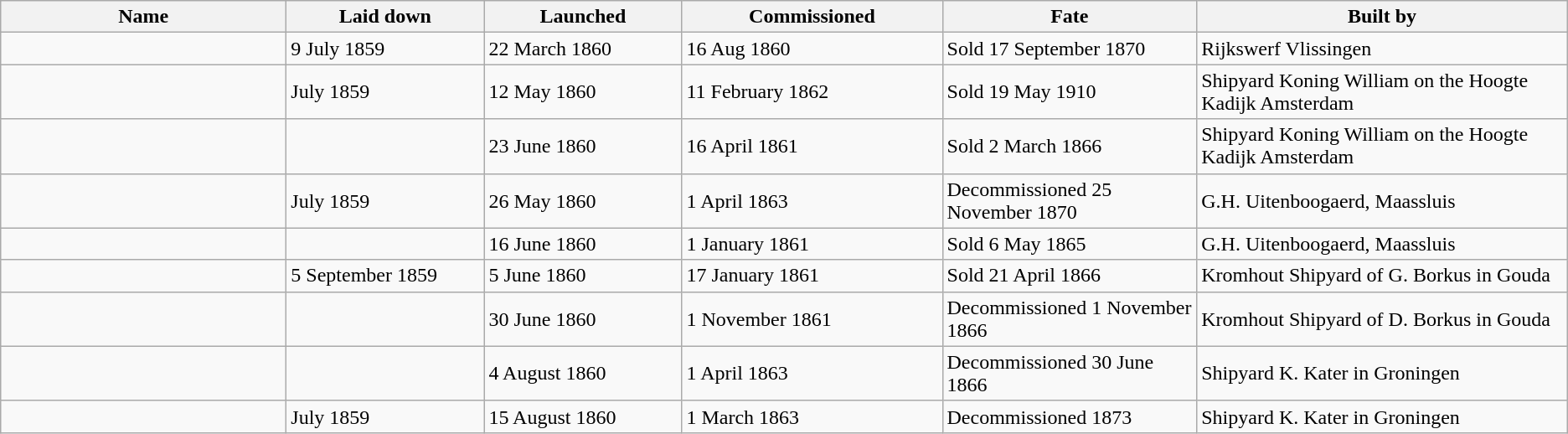<table class="wikitable">
<tr>
<th width="220">Name</th>
<th width="150">Laid down</th>
<th width="150">Launched</th>
<th width="200">Commissioned</th>
<th>Fate</th>
<th>Built by</th>
</tr>
<tr>
<td></td>
<td>9 July 1859</td>
<td>22 March 1860</td>
<td>16 Aug 1860</td>
<td>Sold 17 September 1870</td>
<td>Rijkswerf Vlissingen</td>
</tr>
<tr>
<td></td>
<td>July 1859</td>
<td>12 May 1860</td>
<td>11 February 1862</td>
<td>Sold 19 May 1910</td>
<td>Shipyard Koning William on the Hoogte Kadijk Amsterdam</td>
</tr>
<tr>
<td></td>
<td></td>
<td>23 June 1860</td>
<td>16 April 1861</td>
<td>Sold 2 March 1866</td>
<td>Shipyard Koning William on the Hoogte Kadijk Amsterdam</td>
</tr>
<tr>
<td></td>
<td>July 1859</td>
<td>26 May 1860</td>
<td>1 April 1863</td>
<td>Decommissioned 25 November 1870</td>
<td>G.H. Uitenboogaerd, Maassluis</td>
</tr>
<tr>
<td></td>
<td></td>
<td>16 June 1860</td>
<td>1 January 1861</td>
<td>Sold 6 May 1865</td>
<td>G.H. Uitenboogaerd, Maassluis</td>
</tr>
<tr>
<td></td>
<td>5 September 1859</td>
<td>5 June 1860</td>
<td>17 January 1861</td>
<td>Sold 21 April 1866</td>
<td>Kromhout Shipyard of G. Borkus in Gouda</td>
</tr>
<tr>
<td></td>
<td></td>
<td>30 June 1860</td>
<td>1 November 1861</td>
<td>Decommissioned 1 November 1866</td>
<td>Kromhout Shipyard of D. Borkus in Gouda</td>
</tr>
<tr>
<td></td>
<td></td>
<td>4 August 1860</td>
<td>1 April 1863</td>
<td>Decommissioned 30 June 1866</td>
<td>Shipyard K. Kater in Groningen</td>
</tr>
<tr>
<td></td>
<td>July 1859</td>
<td>15 August 1860</td>
<td>1 March 1863</td>
<td>Decommissioned 1873</td>
<td>Shipyard K. Kater in Groningen</td>
</tr>
</table>
